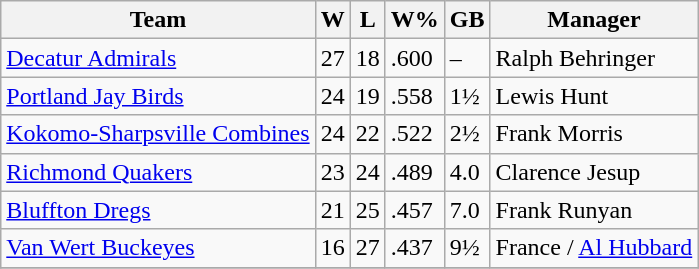<table class="wikitable">
<tr>
<th>Team</th>
<th>W</th>
<th>L</th>
<th>W%</th>
<th>GB</th>
<th>Manager</th>
</tr>
<tr>
<td><a href='#'>Decatur Admirals</a></td>
<td>27</td>
<td>18</td>
<td>.600</td>
<td>–</td>
<td>Ralph Behringer</td>
</tr>
<tr>
<td><a href='#'>Portland Jay Birds</a></td>
<td>24</td>
<td>19</td>
<td>.558</td>
<td>1½</td>
<td>Lewis Hunt</td>
</tr>
<tr>
<td><a href='#'>Kokomo-Sharpsville Combines</a></td>
<td>24</td>
<td>22</td>
<td>.522</td>
<td>2½</td>
<td>Frank Morris</td>
</tr>
<tr>
<td><a href='#'>Richmond Quakers</a></td>
<td>23</td>
<td>24</td>
<td>.489</td>
<td>4.0</td>
<td>Clarence Jesup</td>
</tr>
<tr>
<td><a href='#'>Bluffton Dregs</a></td>
<td>21</td>
<td>25</td>
<td>.457</td>
<td>7.0</td>
<td>Frank Runyan</td>
</tr>
<tr>
<td><a href='#'>Van Wert Buckeyes</a></td>
<td>16</td>
<td>27</td>
<td>.437</td>
<td>9½</td>
<td>France / <a href='#'>Al Hubbard</a></td>
</tr>
<tr>
</tr>
</table>
